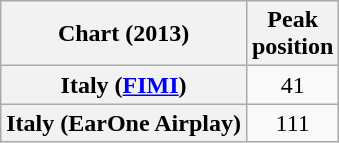<table class="wikitable plainrowheaders sortable" style="text-align:center;">
<tr>
<th>Chart (2013)</th>
<th>Peak<br>position</th>
</tr>
<tr>
<th scope="row">Italy (<a href='#'>FIMI</a>)</th>
<td style="text-align:center;">41</td>
</tr>
<tr>
<th scope="row">Italy (EarOne Airplay)</th>
<td align="center">111</td>
</tr>
</table>
